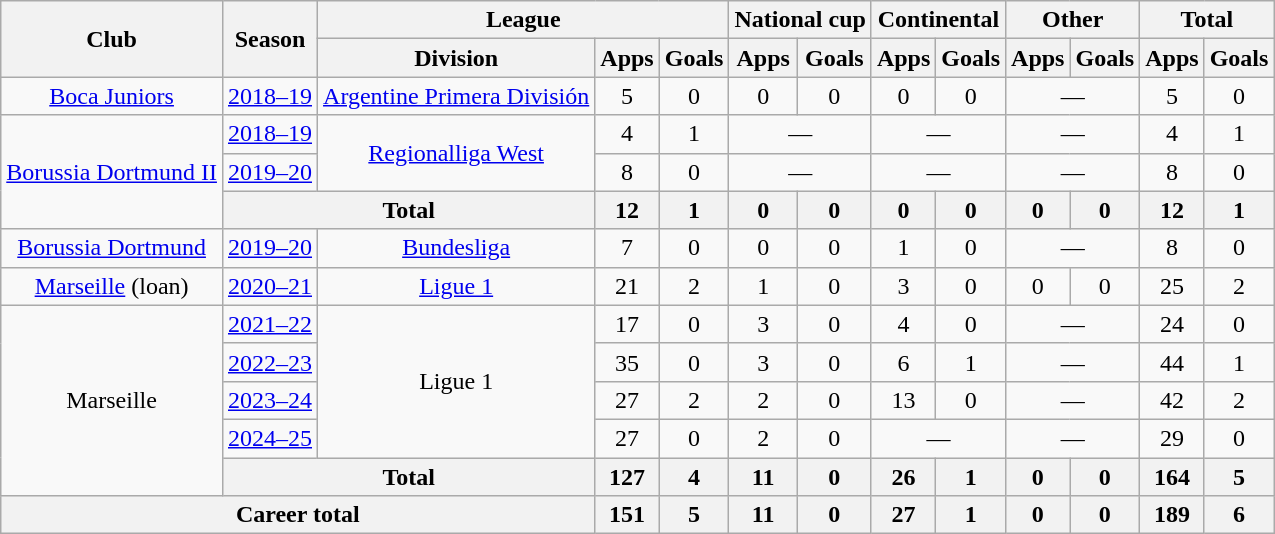<table class="wikitable" style="text-align:center">
<tr>
<th rowspan="2">Club</th>
<th rowspan="2">Season</th>
<th colspan="3">League</th>
<th colspan="2">National cup</th>
<th colspan="2">Continental</th>
<th colspan="2">Other</th>
<th colspan="2">Total</th>
</tr>
<tr>
<th>Division</th>
<th>Apps</th>
<th>Goals</th>
<th>Apps</th>
<th>Goals</th>
<th>Apps</th>
<th>Goals</th>
<th>Apps</th>
<th>Goals</th>
<th>Apps</th>
<th>Goals</th>
</tr>
<tr>
<td><a href='#'>Boca Juniors</a></td>
<td><a href='#'>2018–19</a></td>
<td><a href='#'>Argentine Primera División</a></td>
<td>5</td>
<td>0</td>
<td>0</td>
<td>0</td>
<td>0</td>
<td>0</td>
<td colspan="2">—</td>
<td>5</td>
<td>0</td>
</tr>
<tr>
<td rowspan="3"><a href='#'>Borussia Dortmund II</a></td>
<td><a href='#'>2018–19</a></td>
<td rowspan="2"><a href='#'>Regionalliga West</a></td>
<td>4</td>
<td>1</td>
<td colspan="2">—</td>
<td colspan="2">—</td>
<td colspan="2">—</td>
<td>4</td>
<td>1</td>
</tr>
<tr>
<td><a href='#'>2019–20</a></td>
<td>8</td>
<td>0</td>
<td colspan="2">—</td>
<td colspan="2">—</td>
<td colspan="2">—</td>
<td>8</td>
<td>0</td>
</tr>
<tr>
<th colspan="2">Total</th>
<th>12</th>
<th>1</th>
<th>0</th>
<th>0</th>
<th>0</th>
<th>0</th>
<th>0</th>
<th>0</th>
<th>12</th>
<th>1</th>
</tr>
<tr>
<td><a href='#'>Borussia Dortmund</a></td>
<td><a href='#'>2019–20</a></td>
<td><a href='#'>Bundesliga</a></td>
<td>7</td>
<td>0</td>
<td>0</td>
<td>0</td>
<td>1</td>
<td>0</td>
<td colspan="2">—</td>
<td>8</td>
<td>0</td>
</tr>
<tr>
<td><a href='#'>Marseille</a> (loan)</td>
<td><a href='#'>2020–21</a></td>
<td><a href='#'>Ligue 1</a></td>
<td>21</td>
<td>2</td>
<td>1</td>
<td>0</td>
<td>3</td>
<td>0</td>
<td>0</td>
<td>0</td>
<td>25</td>
<td>2</td>
</tr>
<tr>
<td rowspan="5">Marseille</td>
<td><a href='#'>2021–22</a></td>
<td rowspan="4">Ligue 1</td>
<td>17</td>
<td>0</td>
<td>3</td>
<td>0</td>
<td>4</td>
<td>0</td>
<td colspan="2">—</td>
<td>24</td>
<td>0</td>
</tr>
<tr>
<td><a href='#'>2022–23</a></td>
<td>35</td>
<td>0</td>
<td>3</td>
<td>0</td>
<td>6</td>
<td>1</td>
<td colspan="2">—</td>
<td>44</td>
<td>1</td>
</tr>
<tr>
<td><a href='#'>2023–24</a></td>
<td>27</td>
<td>2</td>
<td>2</td>
<td>0</td>
<td>13</td>
<td>0</td>
<td colspan="2">—</td>
<td>42</td>
<td>2</td>
</tr>
<tr>
<td><a href='#'>2024–25</a></td>
<td>27</td>
<td>0</td>
<td>2</td>
<td>0</td>
<td colspan="2">—</td>
<td colspan="2">—</td>
<td>29</td>
<td>0</td>
</tr>
<tr>
<th colspan="2">Total</th>
<th>127</th>
<th>4</th>
<th>11</th>
<th>0</th>
<th>26</th>
<th>1</th>
<th>0</th>
<th>0</th>
<th>164</th>
<th>5</th>
</tr>
<tr>
<th colspan="3">Career total</th>
<th>151</th>
<th>5</th>
<th>11</th>
<th>0</th>
<th>27</th>
<th>1</th>
<th>0</th>
<th>0</th>
<th>189</th>
<th>6</th>
</tr>
</table>
